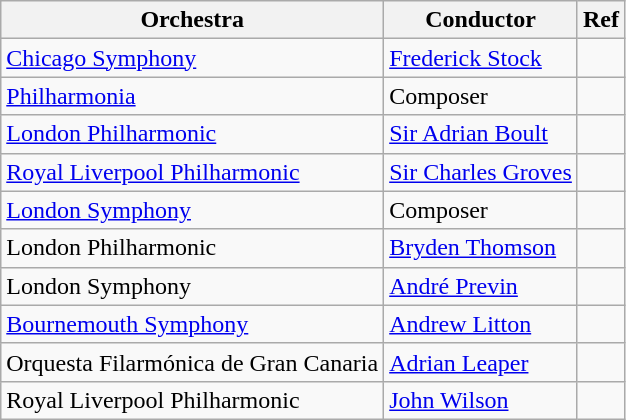<table class="wikitable plainrowheaders" style="text-align: left; margin-right: 0;">
<tr>
<th scope="col">Orchestra</th>
<th scope="col">Conductor</th>
<th scope="col">Ref</th>
</tr>
<tr>
<td><a href='#'>Chicago Symphony</a></td>
<td><a href='#'>Frederick Stock</a></td>
<td></td>
</tr>
<tr>
<td><a href='#'>Philharmonia</a></td>
<td>Composer</td>
<td></td>
</tr>
<tr>
<td><a href='#'>London Philharmonic</a></td>
<td><a href='#'>Sir Adrian Boult</a></td>
<td></td>
</tr>
<tr>
<td><a href='#'>Royal Liverpool Philharmonic</a></td>
<td><a href='#'>Sir Charles Groves</a></td>
<td></td>
</tr>
<tr>
<td><a href='#'>London Symphony</a></td>
<td>Composer</td>
<td></td>
</tr>
<tr>
<td>London Philharmonic</td>
<td><a href='#'>Bryden Thomson</a></td>
<td></td>
</tr>
<tr>
<td>London Symphony</td>
<td><a href='#'>André Previn</a></td>
<td></td>
</tr>
<tr>
<td><a href='#'>Bournemouth Symphony</a></td>
<td><a href='#'>Andrew Litton</a></td>
<td></td>
</tr>
<tr>
<td>Orquesta Filarmónica de Gran Canaria</td>
<td><a href='#'>Adrian Leaper</a></td>
<td></td>
</tr>
<tr>
<td>Royal Liverpool Philharmonic</td>
<td><a href='#'>John Wilson</a></td>
<td></td>
</tr>
</table>
